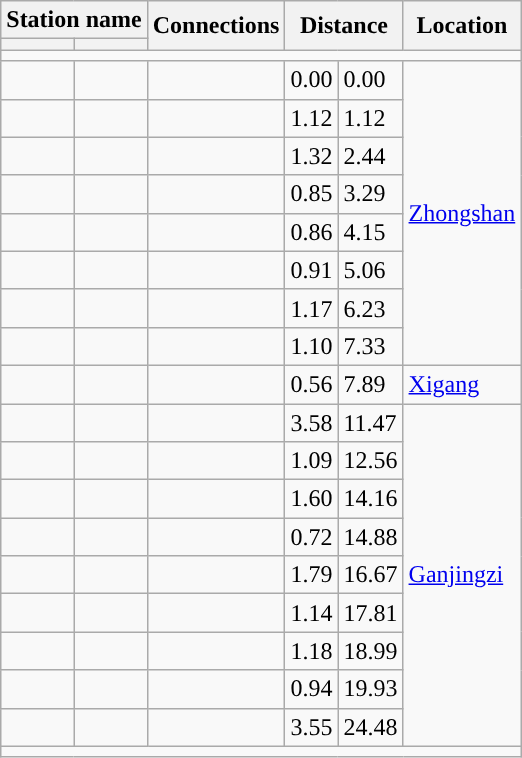<table class="wikitable">
<tr>
<th colspan="2">Station name</th>
<th rowspan="2">Connections</th>
<th colspan="2" rowspan="2">Distance<br></th>
<th rowspan="2">Location</th>
</tr>
<tr>
<th></th>
<th></th>
</tr>
<tr style="background:#">
<td colspan="6"></td>
</tr>
<tr>
<td></td>
<td></td>
<td></td>
<td>0.00</td>
<td>0.00</td>
<td rowspan="8"><a href='#'>Zhongshan</a></td>
</tr>
<tr>
<td></td>
<td></td>
<td></td>
<td>1.12</td>
<td>1.12</td>
</tr>
<tr>
<td></td>
<td></td>
<td></td>
<td>1.32</td>
<td>2.44</td>
</tr>
<tr>
<td></td>
<td></td>
<td></td>
<td>0.85</td>
<td>3.29</td>
</tr>
<tr>
<td></td>
<td></td>
<td></td>
<td>0.86</td>
<td>4.15</td>
</tr>
<tr>
<td></td>
<td></td>
<td></td>
<td>0.91</td>
<td>5.06</td>
</tr>
<tr>
<td></td>
<td></td>
<td></td>
<td>1.17</td>
<td>6.23</td>
</tr>
<tr>
<td></td>
<td></td>
<td></td>
<td>1.10</td>
<td>7.33</td>
</tr>
<tr>
<td></td>
<td></td>
<td></td>
<td>0.56</td>
<td>7.89</td>
<td><a href='#'>Xigang</a></td>
</tr>
<tr>
<td></td>
<td></td>
<td></td>
<td>3.58</td>
<td>11.47</td>
<td rowspan="9"><a href='#'>Ganjingzi</a></td>
</tr>
<tr>
<td></td>
<td></td>
<td></td>
<td>1.09</td>
<td>12.56</td>
</tr>
<tr>
<td></td>
<td></td>
<td></td>
<td>1.60</td>
<td>14.16</td>
</tr>
<tr>
<td></td>
<td></td>
<td></td>
<td>0.72</td>
<td>14.88</td>
</tr>
<tr>
<td></td>
<td></td>
<td></td>
<td>1.79</td>
<td>16.67</td>
</tr>
<tr>
<td></td>
<td></td>
<td></td>
<td>1.14</td>
<td>17.81</td>
</tr>
<tr>
<td></td>
<td></td>
<td></td>
<td>1.18</td>
<td>18.99</td>
</tr>
<tr>
<td></td>
<td></td>
<td></td>
<td>0.94</td>
<td>19.93</td>
</tr>
<tr>
<td></td>
<td></td>
<td></td>
<td>3.55</td>
<td>24.48</td>
</tr>
<tr style="background:#">
<td colspan="6"></td>
</tr>
</table>
